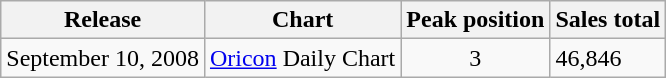<table class="wikitable">
<tr>
<th>Release</th>
<th>Chart</th>
<th>Peak position</th>
<th>Sales total</th>
</tr>
<tr>
<td>September 10, 2008</td>
<td><a href='#'>Oricon</a> Daily Chart</td>
<td align="center">3</td>
<td>46,846</td>
</tr>
</table>
